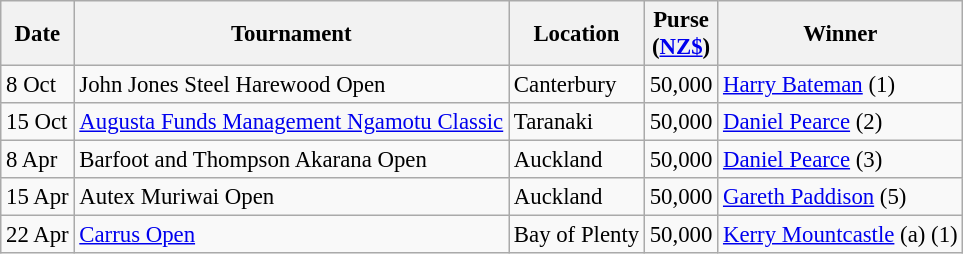<table class="wikitable" style="font-size:95%">
<tr>
<th>Date</th>
<th>Tournament</th>
<th>Location</th>
<th>Purse<br>(<a href='#'>NZ$</a>)</th>
<th>Winner</th>
</tr>
<tr>
<td>8 Oct</td>
<td>John Jones Steel Harewood Open</td>
<td>Canterbury</td>
<td align=right>50,000</td>
<td> <a href='#'>Harry Bateman</a> (1)</td>
</tr>
<tr>
<td>15 Oct</td>
<td><a href='#'>Augusta Funds Management Ngamotu Classic</a></td>
<td>Taranaki</td>
<td align=right>50,000</td>
<td> <a href='#'>Daniel Pearce</a> (2)</td>
</tr>
<tr>
<td>8 Apr</td>
<td>Barfoot and Thompson Akarana Open</td>
<td>Auckland</td>
<td align=right>50,000</td>
<td> <a href='#'>Daniel Pearce</a> (3)</td>
</tr>
<tr>
<td>15 Apr</td>
<td>Autex Muriwai Open</td>
<td>Auckland</td>
<td align=right>50,000</td>
<td> <a href='#'>Gareth Paddison</a> (5)</td>
</tr>
<tr>
<td>22 Apr</td>
<td><a href='#'>Carrus Open</a></td>
<td>Bay of Plenty</td>
<td align=right>50,000</td>
<td> <a href='#'>Kerry Mountcastle</a> (a) (1)</td>
</tr>
</table>
